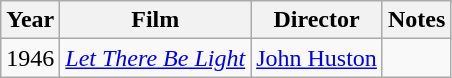<table class="wikitable">
<tr>
<th>Year</th>
<th>Film</th>
<th>Director</th>
<th>Notes</th>
</tr>
<tr>
<td>1946</td>
<td><em><a href='#'>Let There Be Light</a></em></td>
<td><a href='#'>John Huston</a></td>
<td><small></small></td>
</tr>
</table>
